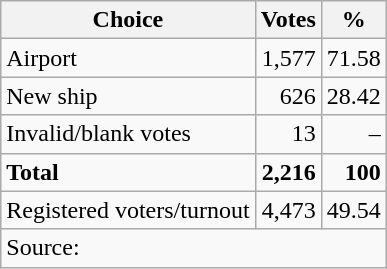<table class=wikitable style=text-align:right>
<tr>
<th>Choice</th>
<th>Votes</th>
<th>%</th>
</tr>
<tr>
<td align=left>Airport</td>
<td>1,577</td>
<td>71.58</td>
</tr>
<tr>
<td align=left>New ship</td>
<td>626</td>
<td>28.42</td>
</tr>
<tr>
<td align=left>Invalid/blank votes</td>
<td>13</td>
<td>–</td>
</tr>
<tr>
<td align=left><strong>Total</strong></td>
<td><strong>2,216</strong></td>
<td><strong>100</strong></td>
</tr>
<tr>
<td align=left>Registered voters/turnout</td>
<td>4,473</td>
<td>49.54</td>
</tr>
<tr>
<td align=left colspan=3>Source: </td>
</tr>
</table>
